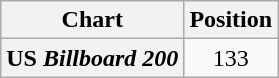<table class="wikitable sortable plainrowheaders" style="text-align:center">
<tr>
<th>Chart</th>
<th>Position</th>
</tr>
<tr>
<th scope="row">US <em>Billboard 200</em></th>
<td>133</td>
</tr>
</table>
